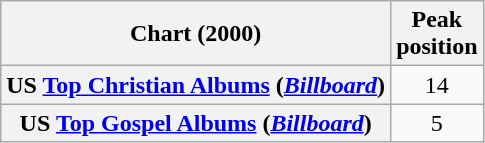<table class="wikitable sortable plainrowheaders" style="text-align:center">
<tr>
<th scope="col">Chart (2000)</th>
<th scope="col">Peak<br>position</th>
</tr>
<tr>
<th scope="row">US <a href='#'>Top Christian Albums</a> (<em><a href='#'>Billboard</a></em>)</th>
<td>14</td>
</tr>
<tr>
<th scope="row">US <a href='#'>Top Gospel Albums</a> (<em><a href='#'>Billboard</a></em>)</th>
<td>5</td>
</tr>
</table>
